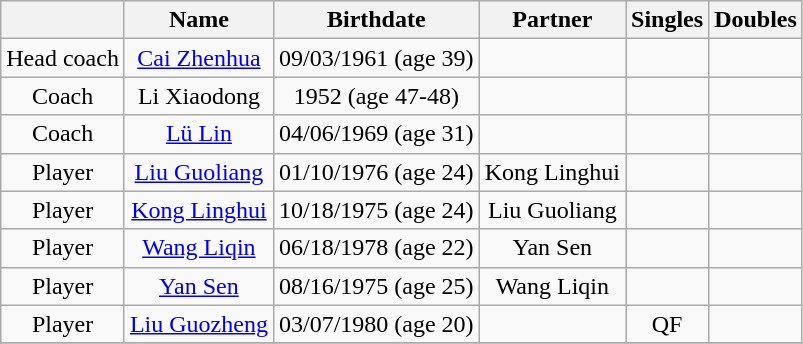<table class="wikitable" style="text-align: center;">
<tr>
<th></th>
<th>Name</th>
<th>Birthdate</th>
<th>Partner</th>
<th>Singles</th>
<th>Doubles</th>
</tr>
<tr>
<td>Head coach</td>
<td><a href='#'>Cai Zhenhua</a></td>
<td>09/03/1961 (age 39)</td>
<td></td>
<td></td>
<td></td>
</tr>
<tr>
<td>Coach</td>
<td>Li Xiaodong</td>
<td>1952 (age 47-48)</td>
<td></td>
<td></td>
<td></td>
</tr>
<tr>
<td>Coach</td>
<td><a href='#'>Lü Lin</a></td>
<td>04/06/1969 (age 31)</td>
<td></td>
<td></td>
<td></td>
</tr>
<tr>
<td>Player</td>
<td><a href='#'>Liu Guoliang</a></td>
<td>01/10/1976 (age 24)</td>
<td>Kong Linghui</td>
<td></td>
<td></td>
</tr>
<tr>
<td>Player</td>
<td><a href='#'>Kong Linghui</a></td>
<td>10/18/1975 (age 24)</td>
<td>Liu Guoliang</td>
<td></td>
<td></td>
</tr>
<tr>
<td>Player</td>
<td><a href='#'>Wang Liqin</a></td>
<td>06/18/1978 (age 22)</td>
<td>Yan Sen</td>
<td></td>
<td></td>
</tr>
<tr>
<td>Player</td>
<td><a href='#'>Yan Sen</a></td>
<td>08/16/1975 (age 25)</td>
<td>Wang Liqin</td>
<td></td>
<td></td>
</tr>
<tr>
<td>Player</td>
<td><a href='#'>Liu Guozheng</a></td>
<td>03/07/1980 (age 20)</td>
<td></td>
<td>QF</td>
<td></td>
</tr>
<tr>
</tr>
</table>
